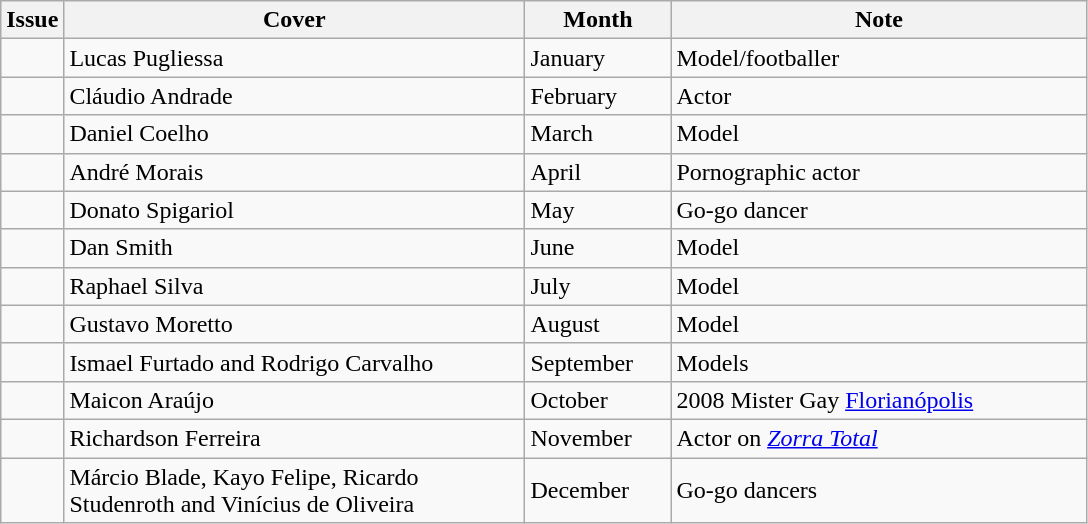<table class=wikitable>
<tr>
<th width="10">Issue</th>
<th width="300">Cover</th>
<th width="90">Month</th>
<th width="270">Note</th>
</tr>
<tr>
<td></td>
<td>Lucas Pugliessa</td>
<td>January</td>
<td>Model/footballer</td>
</tr>
<tr>
<td></td>
<td>Cláudio Andrade</td>
<td>February</td>
<td>Actor</td>
</tr>
<tr>
<td></td>
<td>Daniel Coelho</td>
<td>March</td>
<td>Model</td>
</tr>
<tr>
<td></td>
<td>André Morais</td>
<td>April</td>
<td>Pornographic actor</td>
</tr>
<tr>
<td></td>
<td>Donato Spigariol</td>
<td>May</td>
<td>Go-go dancer</td>
</tr>
<tr>
<td></td>
<td>Dan Smith</td>
<td>June</td>
<td>Model</td>
</tr>
<tr>
<td></td>
<td>Raphael Silva</td>
<td>July</td>
<td>Model</td>
</tr>
<tr>
<td></td>
<td>Gustavo Moretto</td>
<td>August</td>
<td>Model</td>
</tr>
<tr>
<td></td>
<td>Ismael Furtado and Rodrigo Carvalho</td>
<td>September</td>
<td>Models</td>
</tr>
<tr>
<td></td>
<td>Maicon Araújo</td>
<td>October</td>
<td>2008 Mister Gay <a href='#'>Florianópolis</a></td>
</tr>
<tr>
<td></td>
<td>Richardson Ferreira</td>
<td>November</td>
<td>Actor on <em><a href='#'>Zorra Total</a></em></td>
</tr>
<tr>
<td></td>
<td>Márcio Blade, Kayo Felipe, Ricardo Studenroth and Vinícius de Oliveira</td>
<td>December</td>
<td>Go-go dancers</td>
</tr>
</table>
